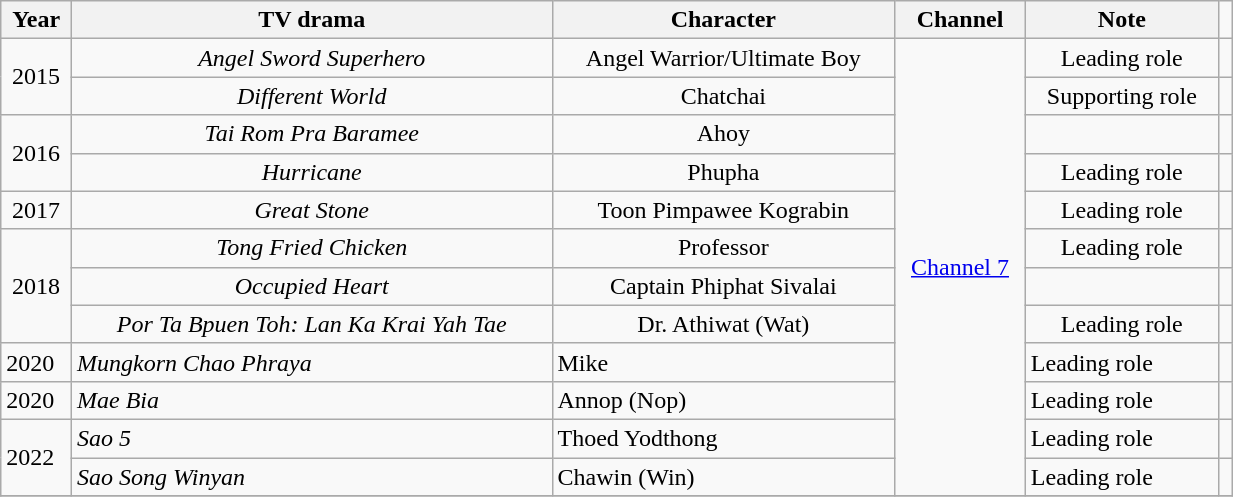<table class="wikitable" width="65%">
<tr>
<th>Year</th>
<th>TV drama</th>
<th>Character</th>
<th>Channel</th>
<th>Note</th>
<td class="unsortable"></td>
</tr>
<tr align="center">
<td rowspan="2">2015</td>
<td><em>Angel Sword Superhero</em></td>
<td>Angel Warrior/Ultimate Boy</td>
<td rowspan="12"><a href='#'>Channel 7</a></td>
<td>Leading role</td>
<td></td>
</tr>
<tr align="center">
<td><em>Different World</em></td>
<td>Chatchai</td>
<td>Supporting role</td>
<td></td>
</tr>
<tr align="center">
<td rowspan="2">2016</td>
<td><em>Tai Rom Pra Baramee</em></td>
<td>Ahoy</td>
<td></td>
<td></td>
</tr>
<tr align="center">
<td><em>Hurricane</em></td>
<td>Phupha</td>
<td>Leading role</td>
<td></td>
</tr>
<tr align="center">
<td>2017</td>
<td><em>Great Stone</em></td>
<td>Toon Pimpawee Kograbin</td>
<td>Leading role</td>
<td></td>
</tr>
<tr align="center">
<td rowspan="3">2018</td>
<td><em>Tong Fried Chicken</em></td>
<td>Professor</td>
<td>Leading role</td>
<td></td>
</tr>
<tr align="center">
<td><em>Occupied Heart</em></td>
<td>Captain Phiphat Sivalai</td>
<td></td>
<td></td>
</tr>
<tr align="center">
<td><em>Por Ta Bpuen Toh: Lan Ka Krai Yah Tae</em></td>
<td>Dr. Athiwat (Wat)</td>
<td>Leading role</td>
<td></td>
</tr>
<tr>
<td rowspan="1">2020</td>
<td><em>Mungkorn Chao Phraya</em></td>
<td>Mike</td>
<td>Leading role</td>
<td></td>
</tr>
<tr>
<td rowspan="1">2020</td>
<td><em>Mae Bia</em></td>
<td>Annop (Nop)</td>
<td>Leading role</td>
<td></td>
</tr>
<tr>
<td rowspan="2">2022</td>
<td><em>Sao 5</em></td>
<td>Thoed Yodthong</td>
<td>Leading role</td>
<td></td>
</tr>
<tr>
<td><em>Sao Song Winyan</em></td>
<td>Chawin (Win)</td>
<td>Leading role</td>
<td></td>
</tr>
<tr>
</tr>
</table>
